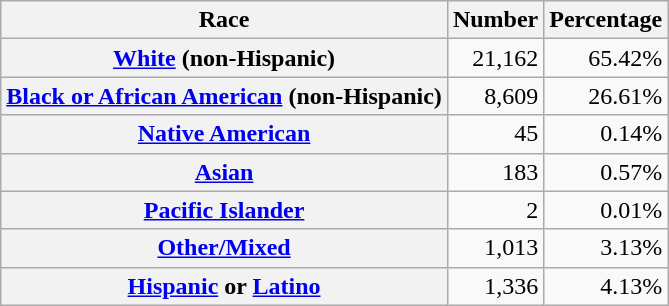<table class="wikitable" style="text-align:right">
<tr>
<th scope="col">Race</th>
<th scope="col">Number</th>
<th scope="col">Percentage</th>
</tr>
<tr>
<th scope="row"><a href='#'>White</a> (non-Hispanic)</th>
<td>21,162</td>
<td>65.42%</td>
</tr>
<tr>
<th scope="row"><a href='#'>Black or African American</a> (non-Hispanic)</th>
<td>8,609</td>
<td>26.61%</td>
</tr>
<tr>
<th scope="row"><a href='#'>Native American</a></th>
<td>45</td>
<td>0.14%</td>
</tr>
<tr>
<th scope="row"><a href='#'>Asian</a></th>
<td>183</td>
<td>0.57%</td>
</tr>
<tr>
<th scope="row"><a href='#'>Pacific Islander</a></th>
<td>2</td>
<td>0.01%</td>
</tr>
<tr>
<th scope="row"><a href='#'>Other/Mixed</a></th>
<td>1,013</td>
<td>3.13%</td>
</tr>
<tr>
<th scope="row"><a href='#'>Hispanic</a> or <a href='#'>Latino</a></th>
<td>1,336</td>
<td>4.13%</td>
</tr>
</table>
